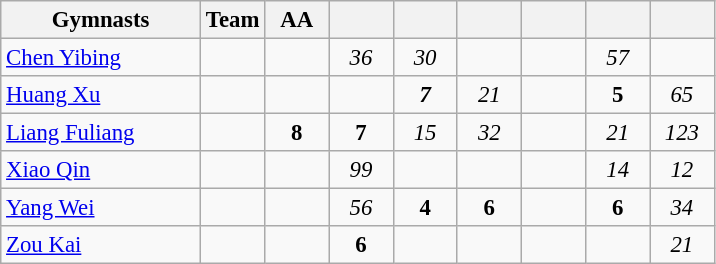<table class="wikitable sortable collapsible autocollapse plainrowheaders" style="text-align:center; font-size:95%;">
<tr>
<th width=28% class=unsortable>Gymnasts</th>
<th width=9% class=unsortable>Team</th>
<th width=9% class=unsortable>AA</th>
<th width=9% class=unsortable></th>
<th width=9% class=unsortable></th>
<th width=9% class=unsortable></th>
<th width=9% class=unsortable></th>
<th width=9% class=unsortable></th>
<th width=9% class=unsortable></th>
</tr>
<tr>
<td align=left><a href='#'>Chen Yibing</a></td>
<td></td>
<td></td>
<td><em>36</em></td>
<td><em>30</em></td>
<td></td>
<td></td>
<td><em>57</em></td>
<td></td>
</tr>
<tr>
<td align=left><a href='#'>Huang Xu</a></td>
<td></td>
<td></td>
<td></td>
<td><strong><em>7</em></strong></td>
<td><em>21</em></td>
<td></td>
<td><strong>5</strong></td>
<td><em>65</em></td>
</tr>
<tr>
<td align=left><a href='#'>Liang Fuliang</a></td>
<td></td>
<td><strong>8</strong></td>
<td><strong>7</strong></td>
<td><em>15</em></td>
<td><em>32</em></td>
<td></td>
<td><em>21</em></td>
<td><em>123</em></td>
</tr>
<tr>
<td align=left><a href='#'>Xiao Qin</a></td>
<td></td>
<td></td>
<td><em>99</em></td>
<td></td>
<td></td>
<td></td>
<td><em>14</em></td>
<td><em>12</em></td>
</tr>
<tr>
<td align=left><a href='#'>Yang Wei</a></td>
<td></td>
<td></td>
<td><em>56</em></td>
<td><strong>4</strong></td>
<td><strong>6</strong></td>
<td></td>
<td><strong>6</strong></td>
<td><em>34</em></td>
</tr>
<tr>
<td align=left><a href='#'>Zou Kai</a></td>
<td></td>
<td></td>
<td><strong>6</strong></td>
<td></td>
<td></td>
<td></td>
<td></td>
<td><em>21</em></td>
</tr>
</table>
